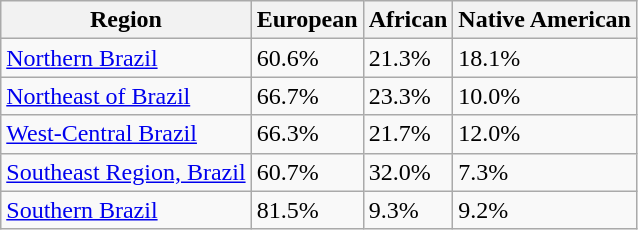<table class="wikitable">
<tr>
<th><strong>Region</strong></th>
<th><strong>European</strong></th>
<th><strong>African</strong></th>
<th><strong>Native American</strong></th>
</tr>
<tr>
<td><a href='#'>Northern Brazil</a></td>
<td>60.6%</td>
<td>21.3%</td>
<td>18.1%</td>
</tr>
<tr>
<td><a href='#'>Northeast of Brazil</a></td>
<td>66.7%</td>
<td>23.3%</td>
<td>10.0%</td>
</tr>
<tr>
<td><a href='#'>West-Central Brazil</a></td>
<td>66.3%</td>
<td>21.7%</td>
<td>12.0%</td>
</tr>
<tr>
<td><a href='#'>Southeast Region, Brazil</a></td>
<td>60.7%</td>
<td>32.0%</td>
<td>7.3%</td>
</tr>
<tr>
<td><a href='#'>Southern Brazil</a></td>
<td>81.5%</td>
<td>9.3%</td>
<td>9.2%</td>
</tr>
</table>
